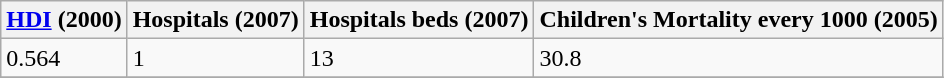<table class="wikitable">
<tr>
<th><a href='#'>HDI</a> (2000)</th>
<th>Hospitals (2007)</th>
<th>Hospitals beds (2007)</th>
<th>Children's Mortality every 1000 (2005)</th>
</tr>
<tr>
<td>0.564</td>
<td>1</td>
<td>13</td>
<td>30.8</td>
</tr>
<tr>
</tr>
</table>
